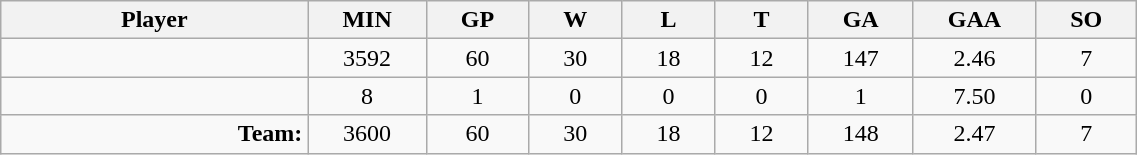<table class="wikitable sortable" width="60%">
<tr>
<th bgcolor="#DDDDFF" width="10%">Player</th>
<th width="3%" bgcolor="#DDDDFF" title="Minutes played">MIN</th>
<th width="3%" bgcolor="#DDDDFF" title="Games played in">GP</th>
<th width="3%" bgcolor="#DDDDFF" title="Wins">W</th>
<th width="3%" bgcolor="#DDDDFF"title="Losses">L</th>
<th width="3%" bgcolor="#DDDDFF" title="Ties">T</th>
<th width="3%" bgcolor="#DDDDFF" title="Goals against">GA</th>
<th width="3%" bgcolor="#DDDDFF" title="Goals against average">GAA</th>
<th width="3%" bgcolor="#DDDDFF"title="Shut-outs">SO</th>
</tr>
<tr align="center">
<td align="right"></td>
<td>3592</td>
<td>60</td>
<td>30</td>
<td>18</td>
<td>12</td>
<td>147</td>
<td>2.46</td>
<td>7</td>
</tr>
<tr align="center">
<td align="right"></td>
<td>8</td>
<td>1</td>
<td>0</td>
<td>0</td>
<td>0</td>
<td>1</td>
<td>7.50</td>
<td>0</td>
</tr>
<tr align="center">
<td align="right"><strong>Team:</strong></td>
<td>3600</td>
<td>60</td>
<td>30</td>
<td>18</td>
<td>12</td>
<td>148</td>
<td>2.47</td>
<td>7</td>
</tr>
</table>
